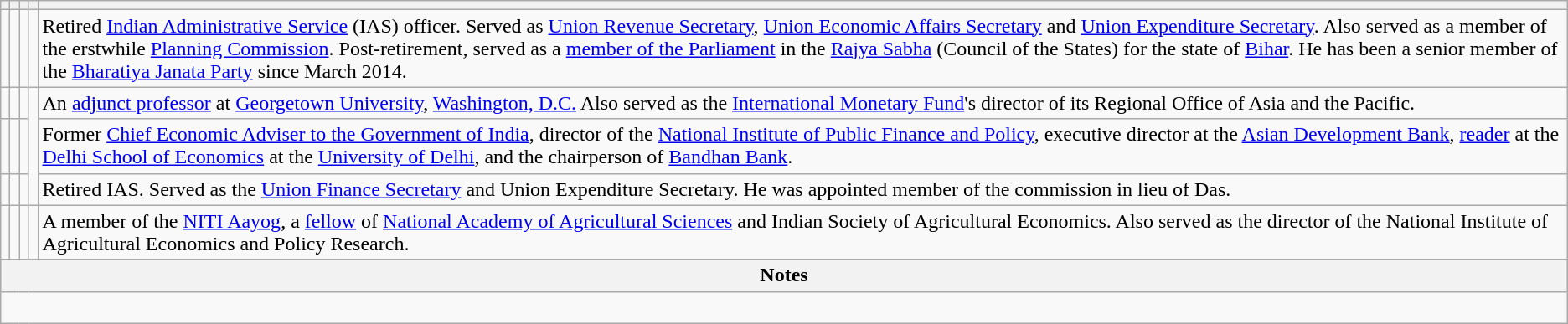<table class="wikitable sortable mw-collapsible">
<tr>
<th></th>
<th></th>
<th></th>
<th></th>
<th></th>
</tr>
<tr>
<td></td>
<td></td>
<td></td>
<td></td>
<td>Retired <a href='#'>Indian Administrative Service</a> (IAS) officer. Served as <a href='#'>Union Revenue Secretary</a>, <a href='#'>Union Economic Affairs Secretary</a> and <a href='#'>Union Expenditure Secretary</a>. Also served as a member of the erstwhile <a href='#'>Planning Commission</a>. Post-retirement, served as a <a href='#'>member of the Parliament</a> in the <a href='#'>Rajya Sabha</a> (Council of the States) for the state of <a href='#'>Bihar</a>. He has been a senior member of the <a href='#'>Bharatiya Janata Party</a> since March 2014.</td>
</tr>
<tr>
<td></td>
<td></td>
<td></td>
<td rowspan="3"></td>
<td>An <a href='#'>adjunct professor</a> at <a href='#'>Georgetown University</a>, <a href='#'>Washington, D.C.</a> Also served as the <a href='#'>International Monetary Fund</a>'s director of its Regional Office of Asia and the Pacific.</td>
</tr>
<tr>
<td></td>
<td></td>
<td></td>
<td>Former <a href='#'>Chief Economic Adviser to the Government of India</a>, director of the <a href='#'>National Institute of Public Finance and Policy</a>, executive director at the <a href='#'>Asian Development Bank</a>, <a href='#'>reader</a> at the <a href='#'>Delhi School of Economics</a> at the <a href='#'>University of Delhi</a>, and the chairperson of <a href='#'>Bandhan Bank</a>.</td>
</tr>
<tr>
<td></td>
<td></td>
<td></td>
<td>Retired IAS. Served as the <a href='#'>Union Finance Secretary</a> and Union Expenditure Secretary. He was appointed member of the commission in lieu of Das.</td>
</tr>
<tr>
<td></td>
<td></td>
<td></td>
<td></td>
<td>A member of the <a href='#'>NITI Aayog</a>, a <a href='#'>fellow</a> of <a href='#'>National Academy of Agricultural Sciences</a> and Indian Society of Agricultural Economics. Also served as the director of the National Institute of Agricultural Economics and Policy Research.</td>
</tr>
<tr>
<th colspan="5">Notes</th>
</tr>
<tr>
<td colspan="5"><br></td>
</tr>
</table>
